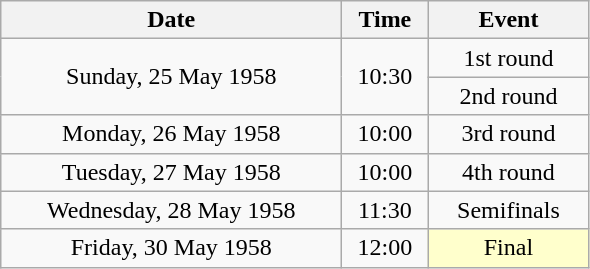<table class = "wikitable" style="text-align:center;">
<tr>
<th width=220>Date</th>
<th width=50>Time</th>
<th width=100>Event</th>
</tr>
<tr>
<td rowspan=2>Sunday, 25 May 1958</td>
<td rowspan=2>10:30</td>
<td>1st round</td>
</tr>
<tr>
<td>2nd round</td>
</tr>
<tr>
<td>Monday, 26 May 1958</td>
<td>10:00</td>
<td>3rd round</td>
</tr>
<tr>
<td>Tuesday, 27 May 1958</td>
<td>10:00</td>
<td>4th round</td>
</tr>
<tr>
<td>Wednesday, 28 May 1958</td>
<td>11:30</td>
<td>Semifinals</td>
</tr>
<tr>
<td>Friday, 30 May 1958</td>
<td>12:00</td>
<td bgcolor=ffffcc>Final</td>
</tr>
</table>
